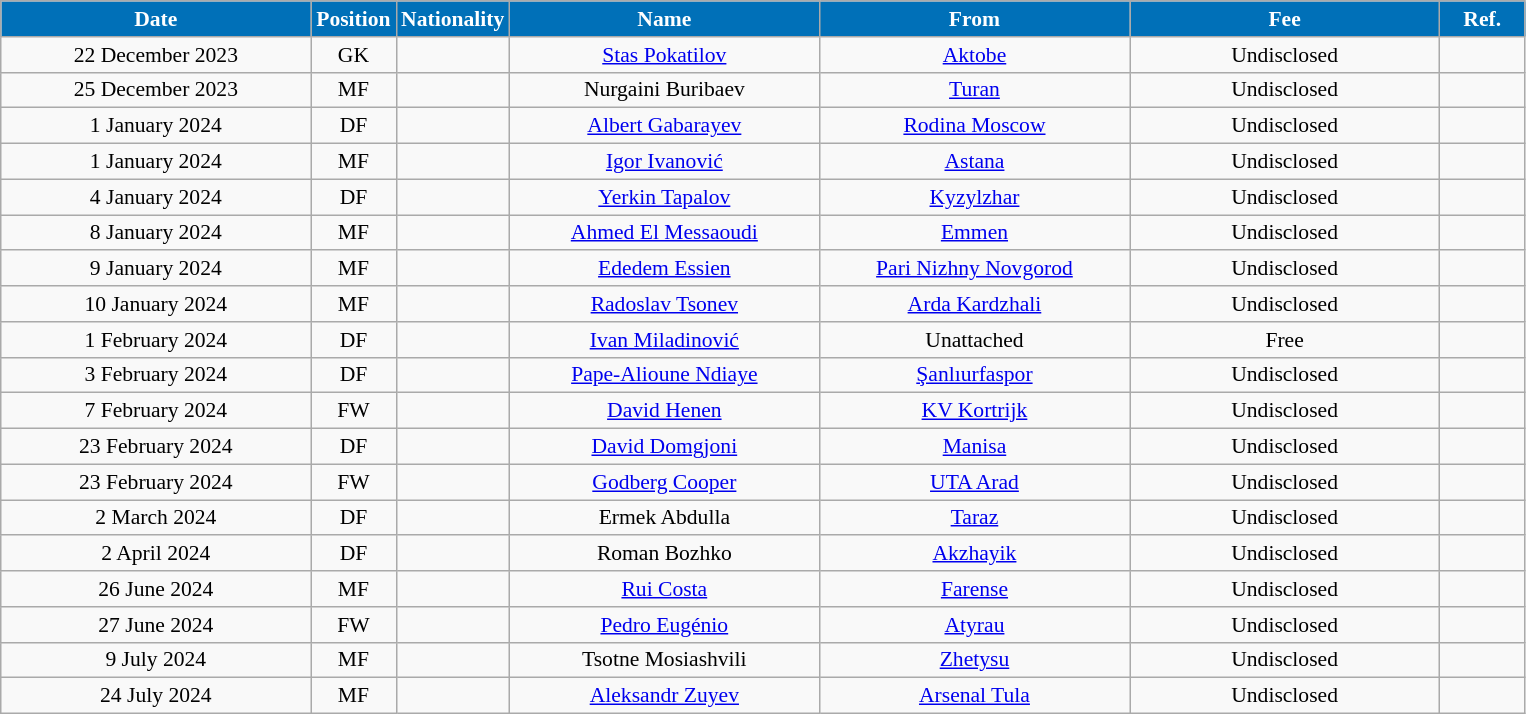<table class="wikitable"  style="text-align:center; font-size:90%; ">
<tr>
<th style="background:#0070B8; color:#FFFFFF; width:200px;">Date</th>
<th style="background:#0070B8; color:#FFFFFF; width:50px;">Position</th>
<th style="background:#0070B8; color:#FFFFFF; width:50px;">Nationality</th>
<th style="background:#0070B8; color:#FFFFFF; width:200px;">Name</th>
<th style="background:#0070B8; color:#FFFFFF; width:200px;">From</th>
<th style="background:#0070B8; color:#FFFFFF; width:200px;">Fee</th>
<th style="background:#0070B8; color:#FFFFFF; width:50px;">Ref.</th>
</tr>
<tr>
<td>22 December 2023</td>
<td>GK</td>
<td></td>
<td><a href='#'>Stas Pokatilov</a></td>
<td><a href='#'>Aktobe</a></td>
<td>Undisclosed</td>
<td></td>
</tr>
<tr>
<td>25 December 2023</td>
<td>MF</td>
<td></td>
<td>Nurgaini Buribaev</td>
<td><a href='#'>Turan</a></td>
<td>Undisclosed</td>
<td></td>
</tr>
<tr>
<td>1 January 2024</td>
<td>DF</td>
<td></td>
<td><a href='#'>Albert Gabarayev</a></td>
<td><a href='#'>Rodina Moscow</a></td>
<td>Undisclosed</td>
<td></td>
</tr>
<tr>
<td>1 January 2024</td>
<td>MF</td>
<td></td>
<td><a href='#'>Igor Ivanović</a></td>
<td><a href='#'>Astana</a></td>
<td>Undisclosed</td>
<td></td>
</tr>
<tr>
<td>4 January 2024</td>
<td>DF</td>
<td></td>
<td><a href='#'>Yerkin Tapalov</a></td>
<td><a href='#'>Kyzylzhar</a></td>
<td>Undisclosed</td>
<td></td>
</tr>
<tr>
<td>8 January 2024</td>
<td>MF</td>
<td></td>
<td><a href='#'>Ahmed El Messaoudi</a></td>
<td><a href='#'>Emmen</a></td>
<td>Undisclosed</td>
<td></td>
</tr>
<tr>
<td>9 January 2024</td>
<td>MF</td>
<td></td>
<td><a href='#'>Ededem Essien</a></td>
<td><a href='#'>Pari Nizhny Novgorod</a></td>
<td>Undisclosed</td>
<td></td>
</tr>
<tr>
<td>10 January 2024</td>
<td>MF</td>
<td></td>
<td><a href='#'>Radoslav Tsonev</a></td>
<td><a href='#'>Arda Kardzhali</a></td>
<td>Undisclosed</td>
<td></td>
</tr>
<tr>
<td>1 February 2024</td>
<td>DF</td>
<td></td>
<td><a href='#'>Ivan Miladinović</a></td>
<td>Unattached</td>
<td>Free</td>
<td></td>
</tr>
<tr>
<td>3 February 2024</td>
<td>DF</td>
<td></td>
<td><a href='#'>Pape-Alioune Ndiaye</a></td>
<td><a href='#'>Şanlıurfaspor</a></td>
<td>Undisclosed</td>
<td></td>
</tr>
<tr>
<td>7 February 2024</td>
<td>FW</td>
<td></td>
<td><a href='#'>David Henen</a></td>
<td><a href='#'>KV Kortrijk</a></td>
<td>Undisclosed</td>
<td></td>
</tr>
<tr>
<td>23 February 2024</td>
<td>DF</td>
<td></td>
<td><a href='#'>David Domgjoni</a></td>
<td><a href='#'>Manisa</a></td>
<td>Undisclosed</td>
<td></td>
</tr>
<tr>
<td>23 February 2024</td>
<td>FW</td>
<td></td>
<td><a href='#'>Godberg Cooper</a></td>
<td><a href='#'>UTA Arad</a></td>
<td>Undisclosed</td>
<td></td>
</tr>
<tr>
<td>2 March 2024</td>
<td>DF</td>
<td></td>
<td>Ermek Abdulla</td>
<td><a href='#'>Taraz</a></td>
<td>Undisclosed</td>
<td></td>
</tr>
<tr>
<td>2 April 2024</td>
<td>DF</td>
<td></td>
<td>Roman Bozhko</td>
<td><a href='#'>Akzhayik</a></td>
<td>Undisclosed</td>
<td></td>
</tr>
<tr>
<td>26 June 2024</td>
<td>MF</td>
<td></td>
<td><a href='#'>Rui Costa</a></td>
<td><a href='#'>Farense</a></td>
<td>Undisclosed</td>
<td></td>
</tr>
<tr>
<td>27 June 2024</td>
<td>FW</td>
<td></td>
<td><a href='#'>Pedro Eugénio</a></td>
<td><a href='#'>Atyrau</a></td>
<td>Undisclosed</td>
<td></td>
</tr>
<tr>
<td>9 July 2024</td>
<td>MF</td>
<td></td>
<td>Tsotne Mosiashvili</td>
<td><a href='#'>Zhetysu</a></td>
<td>Undisclosed</td>
<td></td>
</tr>
<tr>
<td>24 July 2024</td>
<td>MF</td>
<td></td>
<td><a href='#'>Aleksandr Zuyev</a></td>
<td><a href='#'>Arsenal Tula</a></td>
<td>Undisclosed</td>
<td></td>
</tr>
</table>
